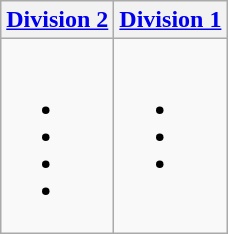<table class="wikitable">
<tr>
<th><a href='#'>Division 2</a></th>
<th><a href='#'>Division 1</a></th>
</tr>
<tr>
<td valign=top><br><ul><li></li><li><strong></strong></li><li></li><li></li></ul></td>
<td valign=top><br><ul><li></li><li></li><li></li></ul></td>
</tr>
</table>
